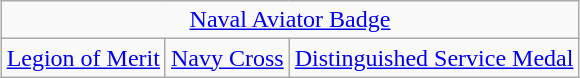<table class="wikitable" style="margin:1em auto; text-align:center;">
<tr>
<td colspan="3"><a href='#'>Naval Aviator Badge</a></td>
</tr>
<tr>
<td><a href='#'>Legion of Merit</a></td>
<td><a href='#'>Navy Cross</a></td>
<td><a href='#'>Distinguished Service Medal</a></td>
</tr>
</table>
